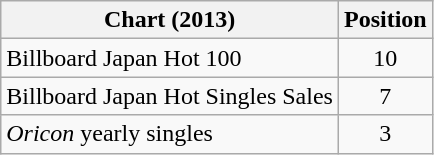<table class="wikitable sortable">
<tr>
<th>Chart (2013)</th>
<th>Position</th>
</tr>
<tr>
<td>Billboard Japan Hot 100</td>
<td align=center>10</td>
</tr>
<tr>
<td>Billboard Japan Hot Singles Sales</td>
<td align=center>7</td>
</tr>
<tr>
<td><em>Oricon</em> yearly singles</td>
<td align="center">3</td>
</tr>
</table>
